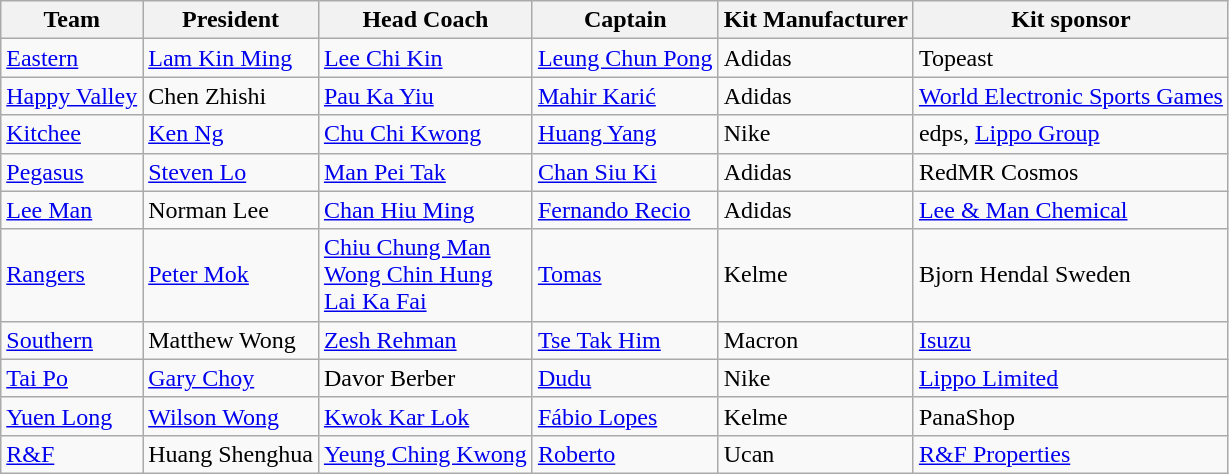<table class="wikitable sortable" style="text-align: left;">
<tr>
<th>Team</th>
<th>President</th>
<th>Head Coach</th>
<th>Captain</th>
<th>Kit Manufacturer</th>
<th>Kit sponsor</th>
</tr>
<tr>
<td><a href='#'>Eastern</a></td>
<td><a href='#'>Lam Kin Ming</a></td>
<td> <a href='#'>Lee Chi Kin</a></td>
<td> <a href='#'>Leung Chun Pong</a></td>
<td>Adidas</td>
<td>Topeast</td>
</tr>
<tr>
<td><a href='#'>Happy Valley</a></td>
<td>Chen Zhishi</td>
<td> <a href='#'>Pau Ka Yiu</a></td>
<td> <a href='#'>Mahir Karić</a></td>
<td>Adidas</td>
<td><a href='#'>World Electronic Sports Games</a></td>
</tr>
<tr>
<td><a href='#'>Kitchee</a></td>
<td><a href='#'>Ken Ng</a></td>
<td> <a href='#'>Chu Chi Kwong</a></td>
<td> <a href='#'>Huang Yang</a></td>
<td>Nike</td>
<td>edps, <a href='#'>Lippo Group</a></td>
</tr>
<tr>
<td><a href='#'>Pegasus</a></td>
<td><a href='#'>Steven Lo</a></td>
<td> <a href='#'>Man Pei Tak</a></td>
<td> <a href='#'>Chan Siu Ki</a></td>
<td>Adidas</td>
<td>RedMR Cosmos</td>
</tr>
<tr>
<td><a href='#'>Lee Man</a></td>
<td>Norman Lee</td>
<td> <a href='#'>Chan Hiu Ming</a></td>
<td> <a href='#'>Fernando Recio</a></td>
<td>Adidas</td>
<td><a href='#'>Lee & Man Chemical</a></td>
</tr>
<tr>
<td><a href='#'>Rangers</a></td>
<td><a href='#'>Peter Mok</a></td>
<td> <a href='#'>Chiu Chung Man</a> <br>  <a href='#'>Wong Chin Hung</a> <br> <a href='#'>Lai Ka Fai</a></td>
<td> <a href='#'>Tomas</a></td>
<td>Kelme</td>
<td>Bjorn Hendal Sweden</td>
</tr>
<tr>
<td><a href='#'>Southern</a></td>
<td>Matthew Wong</td>
<td> <a href='#'>Zesh Rehman</a></td>
<td> <a href='#'>Tse Tak Him</a></td>
<td>Macron</td>
<td><a href='#'>Isuzu</a></td>
</tr>
<tr>
<td><a href='#'>Tai Po</a></td>
<td><a href='#'>Gary Choy</a></td>
<td> Davor Berber</td>
<td> <a href='#'>Dudu</a></td>
<td>Nike</td>
<td><a href='#'>Lippo Limited</a></td>
</tr>
<tr>
<td><a href='#'>Yuen Long</a></td>
<td><a href='#'>Wilson Wong</a></td>
<td> <a href='#'>Kwok Kar Lok</a></td>
<td> <a href='#'>Fábio Lopes</a></td>
<td>Kelme</td>
<td>PanaShop</td>
</tr>
<tr>
<td> <a href='#'>R&F</a></td>
<td> Huang Shenghua</td>
<td> <a href='#'>Yeung Ching Kwong</a></td>
<td> <a href='#'>Roberto</a></td>
<td>Ucan</td>
<td><a href='#'>R&F Properties</a></td>
</tr>
</table>
